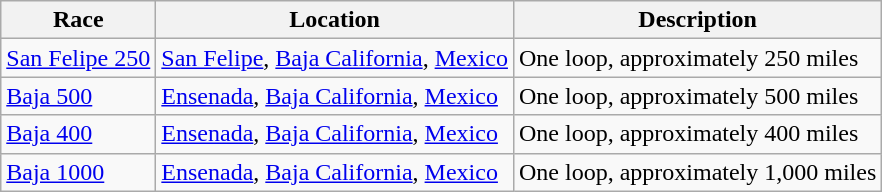<table class="wikitable">
<tr>
<th>Race</th>
<th>Location</th>
<th>Description</th>
</tr>
<tr>
<td><a href='#'>San Felipe 250</a></td>
<td><a href='#'>San Felipe</a>, <a href='#'>Baja California</a>, <a href='#'>Mexico</a></td>
<td>One loop, approximately 250 miles</td>
</tr>
<tr>
<td><a href='#'>Baja 500</a></td>
<td><a href='#'>Ensenada</a>, <a href='#'>Baja California</a>, <a href='#'>Mexico</a></td>
<td>One loop, approximately 500 miles</td>
</tr>
<tr>
<td><a href='#'>Baja 400</a></td>
<td><a href='#'>Ensenada</a>, <a href='#'>Baja California</a>, <a href='#'>Mexico</a></td>
<td>One loop, approximately 400 miles</td>
</tr>
<tr>
<td><a href='#'>Baja 1000</a></td>
<td><a href='#'>Ensenada</a>, <a href='#'>Baja California</a>, <a href='#'>Mexico</a></td>
<td>One loop, approximately 1,000 miles</td>
</tr>
</table>
